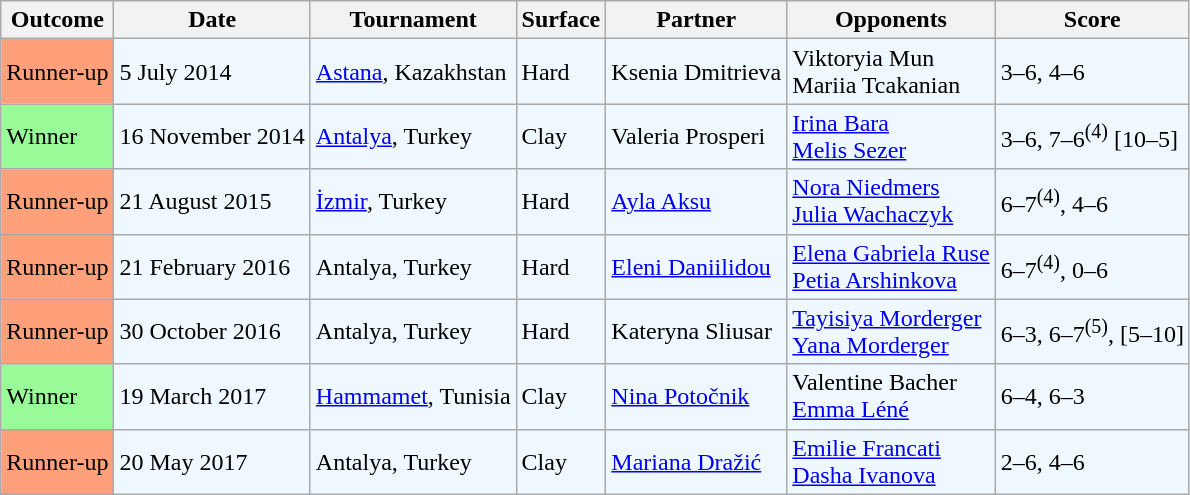<table class="sortable wikitable">
<tr>
<th>Outcome</th>
<th>Date</th>
<th>Tournament</th>
<th>Surface</th>
<th>Partner</th>
<th>Opponents</th>
<th class="unsortable">Score</th>
</tr>
<tr style="background:#f0f8ff;">
<td style="background:#ffa07a;">Runner-up</td>
<td>5 July 2014</td>
<td><a href='#'>Astana</a>, Kazakhstan</td>
<td>Hard</td>
<td> Ksenia Dmitrieva</td>
<td> Viktoryia Mun <br>  Mariia Tcakanian</td>
<td>3–6, 4–6</td>
</tr>
<tr style="background:#f0f8ff;">
<td bgcolor="98FB98">Winner</td>
<td>16 November 2014</td>
<td><a href='#'>Antalya</a>, Turkey</td>
<td>Clay</td>
<td> Valeria Prosperi</td>
<td> <a href='#'>Irina Bara</a> <br>  <a href='#'>Melis Sezer</a></td>
<td>3–6, 7–6<sup>(4)</sup> [10–5]</td>
</tr>
<tr style="background:#f0f8ff;">
<td style="background:#ffa07a;">Runner-up</td>
<td>21 August 2015</td>
<td><a href='#'>İzmir</a>, Turkey</td>
<td>Hard</td>
<td> <a href='#'>Ayla Aksu</a></td>
<td> <a href='#'>Nora Niedmers</a> <br>  <a href='#'>Julia Wachaczyk</a></td>
<td>6–7<sup>(4)</sup>, 4–6</td>
</tr>
<tr style="background:#f0f8ff;">
<td style="background:#ffa07a;">Runner-up</td>
<td>21 February 2016</td>
<td>Antalya, Turkey</td>
<td>Hard</td>
<td> <a href='#'>Eleni Daniilidou</a></td>
<td> <a href='#'>Elena Gabriela Ruse</a> <br>  <a href='#'>Petia Arshinkova</a></td>
<td>6–7<sup>(4)</sup>, 0–6</td>
</tr>
<tr style="background:#f0f8ff;">
<td style="background:#ffa07a;">Runner-up</td>
<td>30 October 2016</td>
<td>Antalya, Turkey</td>
<td>Hard</td>
<td> Kateryna Sliusar</td>
<td> <a href='#'>Tayisiya Morderger</a> <br>  <a href='#'>Yana Morderger</a></td>
<td>6–3, 6–7<sup>(5)</sup>, [5–10]</td>
</tr>
<tr style="background:#f0f8ff;">
<td bgcolor="98FB98">Winner</td>
<td>19 March 2017</td>
<td><a href='#'>Hammamet</a>, Tunisia</td>
<td>Clay</td>
<td> <a href='#'>Nina Potočnik</a></td>
<td> Valentine Bacher <br>  <a href='#'>Emma Léné</a></td>
<td>6–4, 6–3</td>
</tr>
<tr style="background:#f0f8ff;">
<td style="background:#ffa07a;">Runner-up</td>
<td>20 May 2017</td>
<td>Antalya, Turkey</td>
<td>Clay</td>
<td> <a href='#'>Mariana Dražić</a></td>
<td> <a href='#'>Emilie Francati</a> <br>  <a href='#'>Dasha Ivanova</a></td>
<td>2–6, 4–6</td>
</tr>
</table>
